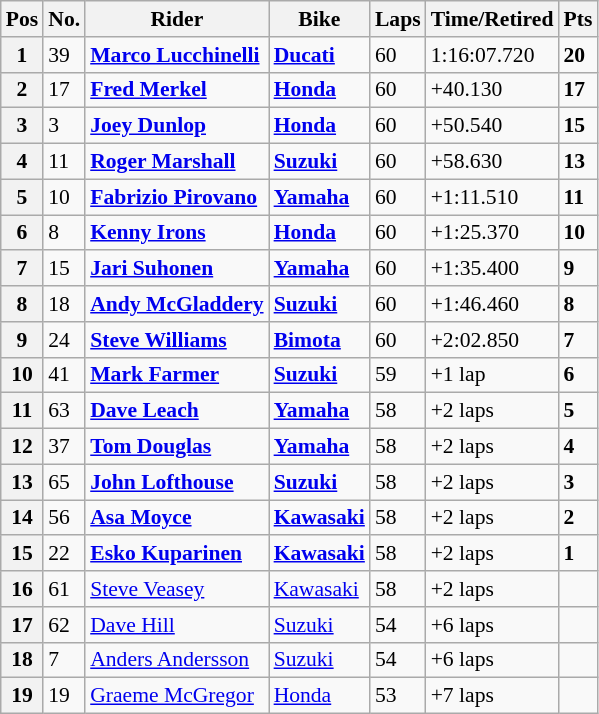<table class="wikitable" style="font-size:90%;">
<tr>
<th>Pos</th>
<th>No.</th>
<th>Rider</th>
<th>Bike</th>
<th>Laps</th>
<th>Time/Retired</th>
<th>Pts</th>
</tr>
<tr>
<th>1</th>
<td>39</td>
<td> <strong><a href='#'>Marco Lucchinelli</a></strong></td>
<td><strong><a href='#'>Ducati</a></strong></td>
<td>60</td>
<td>1:16:07.720</td>
<td><strong>20</strong></td>
</tr>
<tr>
<th>2</th>
<td>17</td>
<td> <strong><a href='#'>Fred Merkel</a></strong></td>
<td><strong><a href='#'>Honda</a></strong></td>
<td>60</td>
<td>+40.130</td>
<td><strong>17</strong></td>
</tr>
<tr>
<th>3</th>
<td>3</td>
<td> <strong><a href='#'>Joey Dunlop</a></strong></td>
<td><strong><a href='#'>Honda</a></strong></td>
<td>60</td>
<td>+50.540</td>
<td><strong>15</strong></td>
</tr>
<tr>
<th>4</th>
<td>11</td>
<td> <strong><a href='#'>Roger Marshall</a></strong></td>
<td><strong><a href='#'>Suzuki</a></strong></td>
<td>60</td>
<td>+58.630</td>
<td><strong>13</strong></td>
</tr>
<tr>
<th>5</th>
<td>10</td>
<td> <strong><a href='#'>Fabrizio Pirovano</a></strong></td>
<td><strong><a href='#'>Yamaha</a></strong></td>
<td>60</td>
<td>+1:11.510</td>
<td><strong>11</strong></td>
</tr>
<tr>
<th>6</th>
<td>8</td>
<td> <strong><a href='#'>Kenny Irons</a></strong></td>
<td><strong><a href='#'>Honda</a></strong></td>
<td>60</td>
<td>+1:25.370</td>
<td><strong>10</strong></td>
</tr>
<tr>
<th>7</th>
<td>15</td>
<td> <strong><a href='#'>Jari Suhonen</a></strong></td>
<td><strong><a href='#'>Yamaha</a></strong></td>
<td>60</td>
<td>+1:35.400</td>
<td><strong>9</strong></td>
</tr>
<tr>
<th>8</th>
<td>18</td>
<td> <strong><a href='#'>Andy McGladdery</a></strong></td>
<td><strong><a href='#'>Suzuki</a></strong></td>
<td>60</td>
<td>+1:46.460</td>
<td><strong>8</strong></td>
</tr>
<tr>
<th>9</th>
<td>24</td>
<td> <strong><a href='#'>Steve Williams</a></strong></td>
<td><strong><a href='#'>Bimota</a></strong></td>
<td>60</td>
<td>+2:02.850</td>
<td><strong>7</strong></td>
</tr>
<tr>
<th>10</th>
<td>41</td>
<td> <strong><a href='#'>Mark Farmer</a></strong></td>
<td><strong><a href='#'>Suzuki</a></strong></td>
<td>59</td>
<td>+1 lap</td>
<td><strong>6</strong></td>
</tr>
<tr>
<th>11</th>
<td>63</td>
<td> <strong><a href='#'>Dave Leach</a></strong></td>
<td><strong><a href='#'>Yamaha</a></strong></td>
<td>58</td>
<td>+2 laps</td>
<td><strong>5</strong></td>
</tr>
<tr>
<th>12</th>
<td>37</td>
<td> <strong><a href='#'>Tom Douglas</a></strong></td>
<td><strong><a href='#'>Yamaha</a></strong></td>
<td>58</td>
<td>+2 laps</td>
<td><strong>4</strong></td>
</tr>
<tr>
<th>13</th>
<td>65</td>
<td> <strong><a href='#'>John Lofthouse</a></strong></td>
<td><strong><a href='#'>Suzuki</a></strong></td>
<td>58</td>
<td>+2 laps</td>
<td><strong>3</strong></td>
</tr>
<tr>
<th>14</th>
<td>56</td>
<td> <strong><a href='#'>Asa Moyce</a></strong></td>
<td><strong><a href='#'>Kawasaki</a></strong></td>
<td>58</td>
<td>+2 laps</td>
<td><strong>2</strong></td>
</tr>
<tr>
<th>15</th>
<td>22</td>
<td> <strong><a href='#'>Esko Kuparinen</a></strong></td>
<td><strong><a href='#'>Kawasaki</a></strong></td>
<td>58</td>
<td>+2 laps</td>
<td><strong>1</strong></td>
</tr>
<tr>
<th>16</th>
<td>61</td>
<td> <a href='#'>Steve Veasey</a></td>
<td><a href='#'>Kawasaki</a></td>
<td>58</td>
<td>+2 laps</td>
<td></td>
</tr>
<tr>
<th>17</th>
<td>62</td>
<td> <a href='#'>Dave Hill</a></td>
<td><a href='#'>Suzuki</a></td>
<td>54</td>
<td>+6 laps</td>
<td></td>
</tr>
<tr>
<th>18</th>
<td>7</td>
<td> <a href='#'>Anders Andersson</a></td>
<td><a href='#'>Suzuki</a></td>
<td>54</td>
<td>+6 laps</td>
<td></td>
</tr>
<tr>
<th>19</th>
<td>19</td>
<td> <a href='#'>Graeme McGregor</a></td>
<td><a href='#'>Honda</a></td>
<td>53</td>
<td>+7 laps</td>
</tr>
</table>
